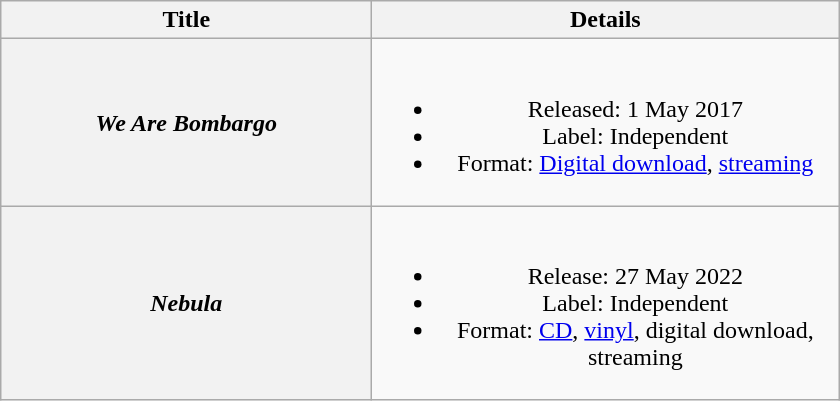<table class="wikitable plainrowheaders" style="text-align:center">
<tr>
<th scope="col" style="width:15em;">Title</th>
<th scope="col" style="width:19em;">Details</th>
</tr>
<tr>
<th scope="row"><em>We Are Bombargo</em></th>
<td><br><ul><li>Released: 1 May 2017</li><li>Label: Independent</li><li>Format: <a href='#'>Digital download</a>, <a href='#'>streaming</a></li></ul></td>
</tr>
<tr>
<th scope="row"><em>Nebula</em></th>
<td><br><ul><li>Release: 27 May 2022</li><li>Label: Independent</li><li>Format: <a href='#'>CD</a>, <a href='#'>vinyl</a>, digital download, streaming</li></ul></td>
</tr>
</table>
